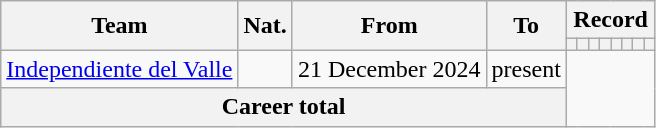<table class="wikitable" style="text-align: center">
<tr>
<th rowspan="2">Team</th>
<th rowspan="2">Nat.</th>
<th rowspan="2">From</th>
<th rowspan="2">To</th>
<th colspan="8">Record</th>
</tr>
<tr>
<th></th>
<th></th>
<th></th>
<th></th>
<th></th>
<th></th>
<th></th>
<th></th>
</tr>
<tr>
<td align="left"><a href='#'>Independiente del Valle</a></td>
<td></td>
<td align=left>21 December 2024</td>
<td align=left>present<br></td>
</tr>
<tr>
<th colspan="4"><strong>Career total</strong><br></th>
</tr>
</table>
